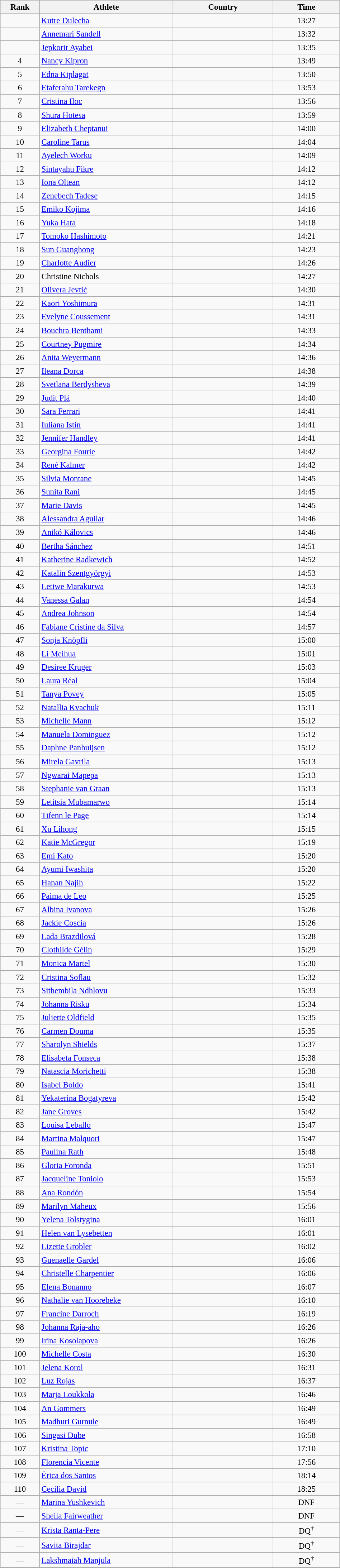<table class="wikitable sortable" style=" text-align:center; font-size:95%;" width="50%">
<tr>
<th width=5%>Rank</th>
<th width=20%>Athlete</th>
<th width=15%>Country</th>
<th width=10%>Time</th>
</tr>
<tr>
<td align=center></td>
<td align=left><a href='#'>Kutre Dulecha</a></td>
<td align=left></td>
<td>13:27</td>
</tr>
<tr>
<td align=center></td>
<td align=left><a href='#'>Annemari Sandell</a></td>
<td align=left></td>
<td>13:32</td>
</tr>
<tr>
<td align=center></td>
<td align=left><a href='#'>Jepkorir Ayabei</a></td>
<td align=left></td>
<td>13:35</td>
</tr>
<tr>
<td align=center>4</td>
<td align=left><a href='#'>Nancy Kipron</a></td>
<td align=left></td>
<td>13:49</td>
</tr>
<tr>
<td align=center>5</td>
<td align=left><a href='#'>Edna Kiplagat</a></td>
<td align=left></td>
<td>13:50</td>
</tr>
<tr>
<td align=center>6</td>
<td align=left><a href='#'>Etaferahu Tarekegn</a></td>
<td align=left></td>
<td>13:53</td>
</tr>
<tr>
<td align=center>7</td>
<td align=left><a href='#'>Cristina Iloc</a></td>
<td align=left></td>
<td>13:56</td>
</tr>
<tr>
<td align=center>8</td>
<td align=left><a href='#'>Shura Hotesa</a></td>
<td align=left></td>
<td>13:59</td>
</tr>
<tr>
<td align=center>9</td>
<td align=left><a href='#'>Elizabeth Cheptanui</a></td>
<td align=left></td>
<td>14:00</td>
</tr>
<tr>
<td align=center>10</td>
<td align=left><a href='#'>Caroline Tarus</a></td>
<td align=left></td>
<td>14:04</td>
</tr>
<tr>
<td align=center>11</td>
<td align=left><a href='#'>Ayelech Worku</a></td>
<td align=left></td>
<td>14:09</td>
</tr>
<tr>
<td align=center>12</td>
<td align=left><a href='#'>Sintayahu Fikre</a></td>
<td align=left></td>
<td>14:12</td>
</tr>
<tr>
<td align=center>13</td>
<td align=left><a href='#'>Iona Oltean</a></td>
<td align=left></td>
<td>14:12</td>
</tr>
<tr>
<td align=center>14</td>
<td align=left><a href='#'>Zenebech Tadese</a></td>
<td align=left></td>
<td>14:15</td>
</tr>
<tr>
<td align=center>15</td>
<td align=left><a href='#'>Emiko Kojima</a></td>
<td align=left></td>
<td>14:16</td>
</tr>
<tr>
<td align=center>16</td>
<td align=left><a href='#'>Yuka Hata</a></td>
<td align=left></td>
<td>14:18</td>
</tr>
<tr>
<td align=center>17</td>
<td align=left><a href='#'>Tomoko Hashimoto</a></td>
<td align=left></td>
<td>14:21</td>
</tr>
<tr>
<td align=center>18</td>
<td align=left><a href='#'>Sun Guanghong</a></td>
<td align=left></td>
<td>14:23</td>
</tr>
<tr>
<td align=center>19</td>
<td align=left><a href='#'>Charlotte Audier</a></td>
<td align=left></td>
<td>14:26</td>
</tr>
<tr>
<td align=center>20</td>
<td align=left>Christine Nichols</td>
<td align=left></td>
<td>14:27</td>
</tr>
<tr>
<td align=center>21</td>
<td align=left><a href='#'>Olivera Jevtić</a></td>
<td align=left></td>
<td>14:30</td>
</tr>
<tr>
<td align=center>22</td>
<td align=left><a href='#'>Kaori Yoshimura</a></td>
<td align=left></td>
<td>14:31</td>
</tr>
<tr>
<td align=center>23</td>
<td align=left><a href='#'>Evelyne Coussement</a></td>
<td align=left></td>
<td>14:31</td>
</tr>
<tr>
<td align=center>24</td>
<td align=left><a href='#'>Bouchra Benthami</a></td>
<td align=left></td>
<td>14:33</td>
</tr>
<tr>
<td align=center>25</td>
<td align=left><a href='#'>Courtney Pugmire</a></td>
<td align=left></td>
<td>14:34</td>
</tr>
<tr>
<td align=center>26</td>
<td align=left><a href='#'>Anita Weyermann</a></td>
<td align=left></td>
<td>14:36</td>
</tr>
<tr>
<td align=center>27</td>
<td align=left><a href='#'>Ileana Dorca</a></td>
<td align=left></td>
<td>14:38</td>
</tr>
<tr>
<td align=center>28</td>
<td align=left><a href='#'>Svetlana Berdysheva</a></td>
<td align=left></td>
<td>14:39</td>
</tr>
<tr>
<td align=center>29</td>
<td align=left><a href='#'>Judit Plá</a></td>
<td align=left></td>
<td>14:40</td>
</tr>
<tr>
<td align=center>30</td>
<td align=left><a href='#'>Sara Ferrari</a></td>
<td align=left></td>
<td>14:41</td>
</tr>
<tr>
<td align=center>31</td>
<td align=left><a href='#'>Iuliana Istin</a></td>
<td align=left></td>
<td>14:41</td>
</tr>
<tr>
<td align=center>32</td>
<td align=left><a href='#'>Jennifer Handley</a></td>
<td align=left></td>
<td>14:41</td>
</tr>
<tr>
<td align=center>33</td>
<td align=left><a href='#'>Georgina Fourie</a></td>
<td align=left></td>
<td>14:42</td>
</tr>
<tr>
<td align=center>34</td>
<td align=left><a href='#'>René Kalmer</a></td>
<td align=left></td>
<td>14:42</td>
</tr>
<tr>
<td align=center>35</td>
<td align=left><a href='#'>Silvia Montane</a></td>
<td align=left></td>
<td>14:45</td>
</tr>
<tr>
<td align=center>36</td>
<td align=left><a href='#'>Sunita Rani</a></td>
<td align=left></td>
<td>14:45</td>
</tr>
<tr>
<td align=center>37</td>
<td align=left><a href='#'>Marie Davis</a></td>
<td align=left></td>
<td>14:45</td>
</tr>
<tr>
<td align=center>38</td>
<td align=left><a href='#'>Alessandra Aguilar</a></td>
<td align=left></td>
<td>14:46</td>
</tr>
<tr>
<td align=center>39</td>
<td align=left><a href='#'>Anikó Kálovics</a></td>
<td align=left></td>
<td>14:46</td>
</tr>
<tr>
<td align=center>40</td>
<td align=left><a href='#'>Bertha Sánchez</a></td>
<td align=left></td>
<td>14:51</td>
</tr>
<tr>
<td align=center>41</td>
<td align=left><a href='#'>Katherine Radkewich</a></td>
<td align=left></td>
<td>14:52</td>
</tr>
<tr>
<td align=center>42</td>
<td align=left><a href='#'>Katalin Szentgyörgyi</a></td>
<td align=left></td>
<td>14:53</td>
</tr>
<tr>
<td align=center>43</td>
<td align=left><a href='#'>Letiwe Marakurwa</a></td>
<td align=left></td>
<td>14:53</td>
</tr>
<tr>
<td align=center>44</td>
<td align=left><a href='#'>Vanessa Galan</a></td>
<td align=left></td>
<td>14:54</td>
</tr>
<tr>
<td align=center>45</td>
<td align=left><a href='#'>Andrea Johnson</a></td>
<td align=left></td>
<td>14:54</td>
</tr>
<tr>
<td align=center>46</td>
<td align=left><a href='#'>Fabiane Cristine da Silva</a></td>
<td align=left></td>
<td>14:57</td>
</tr>
<tr>
<td align=center>47</td>
<td align=left><a href='#'>Sonja Knöpfli</a></td>
<td align=left></td>
<td>15:00</td>
</tr>
<tr>
<td align=center>48</td>
<td align=left><a href='#'>Li Meihua</a></td>
<td align=left></td>
<td>15:01</td>
</tr>
<tr>
<td align=center>49</td>
<td align=left><a href='#'>Desiree Kruger</a></td>
<td align=left></td>
<td>15:03</td>
</tr>
<tr>
<td align=center>50</td>
<td align=left><a href='#'>Laura Réal</a></td>
<td align=left></td>
<td>15:04</td>
</tr>
<tr>
<td align=center>51</td>
<td align=left><a href='#'>Tanya Povey</a></td>
<td align=left></td>
<td>15:05</td>
</tr>
<tr>
<td align=center>52</td>
<td align=left><a href='#'>Natallia Kvachuk</a></td>
<td align=left></td>
<td>15:11</td>
</tr>
<tr>
<td align=center>53</td>
<td align=left><a href='#'>Michelle Mann</a></td>
<td align=left></td>
<td>15:12</td>
</tr>
<tr>
<td align=center>54</td>
<td align=left><a href='#'>Manuela Dominguez</a></td>
<td align=left></td>
<td>15:12</td>
</tr>
<tr>
<td align=center>55</td>
<td align=left><a href='#'>Daphne Panhuijsen</a></td>
<td align=left></td>
<td>15:12</td>
</tr>
<tr>
<td align=center>56</td>
<td align=left><a href='#'>Mirela Gavrila</a></td>
<td align=left></td>
<td>15:13</td>
</tr>
<tr>
<td align=center>57</td>
<td align=left><a href='#'>Ngwarai Mapepa</a></td>
<td align=left></td>
<td>15:13</td>
</tr>
<tr>
<td align=center>58</td>
<td align=left><a href='#'>Stephanie van Graan</a></td>
<td align=left></td>
<td>15:13</td>
</tr>
<tr>
<td align=center>59</td>
<td align=left><a href='#'>Letitsia Mubamarwo</a></td>
<td align=left></td>
<td>15:14</td>
</tr>
<tr>
<td align=center>60</td>
<td align=left><a href='#'>Tifenn le Page</a></td>
<td align=left></td>
<td>15:14</td>
</tr>
<tr>
<td align=center>61</td>
<td align=left><a href='#'>Xu Lihong</a></td>
<td align=left></td>
<td>15:15</td>
</tr>
<tr>
<td align=center>62</td>
<td align=left><a href='#'>Katie McGregor</a></td>
<td align=left></td>
<td>15:19</td>
</tr>
<tr>
<td align=center>63</td>
<td align=left><a href='#'>Emi Kato</a></td>
<td align=left></td>
<td>15:20</td>
</tr>
<tr>
<td align=center>64</td>
<td align=left><a href='#'>Ayumi Iwashita</a></td>
<td align=left></td>
<td>15:20</td>
</tr>
<tr>
<td align=center>65</td>
<td align=left><a href='#'>Hanan Najih</a></td>
<td align=left></td>
<td>15:22</td>
</tr>
<tr>
<td align=center>66</td>
<td align=left><a href='#'>Paima de Leo</a></td>
<td align=left></td>
<td>15:25</td>
</tr>
<tr>
<td align=center>67</td>
<td align=left><a href='#'>Albina Ivanova</a></td>
<td align=left></td>
<td>15:26</td>
</tr>
<tr>
<td align=center>68</td>
<td align=left><a href='#'>Jackie Coscia</a></td>
<td align=left></td>
<td>15:26</td>
</tr>
<tr>
<td align=center>69</td>
<td align=left><a href='#'>Lada Brazdilová</a></td>
<td align=left></td>
<td>15:28</td>
</tr>
<tr>
<td align=center>70</td>
<td align=left><a href='#'>Clothilde Gélin</a></td>
<td align=left></td>
<td>15:29</td>
</tr>
<tr>
<td align=center>71</td>
<td align=left><a href='#'>Monica Martel</a></td>
<td align=left></td>
<td>15:30</td>
</tr>
<tr>
<td align=center>72</td>
<td align=left><a href='#'>Cristina Soflau</a></td>
<td align=left></td>
<td>15:32</td>
</tr>
<tr>
<td align=center>73</td>
<td align=left><a href='#'>Sithembila Ndhlovu</a></td>
<td align=left></td>
<td>15:33</td>
</tr>
<tr>
<td align=center>74</td>
<td align=left><a href='#'>Johanna Risku</a></td>
<td align=left></td>
<td>15:34</td>
</tr>
<tr>
<td align=center>75</td>
<td align=left><a href='#'>Juliette Oldfield</a></td>
<td align=left></td>
<td>15:35</td>
</tr>
<tr>
<td align=center>76</td>
<td align=left><a href='#'>Carmen Douma</a></td>
<td align=left></td>
<td>15:35</td>
</tr>
<tr>
<td align=center>77</td>
<td align=left><a href='#'>Sharolyn Shields</a></td>
<td align=left></td>
<td>15:37</td>
</tr>
<tr>
<td align=center>78</td>
<td align=left><a href='#'>Elisabeta Fonseca</a></td>
<td align=left></td>
<td>15:38</td>
</tr>
<tr>
<td align=center>79</td>
<td align=left><a href='#'>Natascia Morichetti</a></td>
<td align=left></td>
<td>15:38</td>
</tr>
<tr>
<td align=center>80</td>
<td align=left><a href='#'>Isabel Boldo</a></td>
<td align=left></td>
<td>15:41</td>
</tr>
<tr>
<td align=center>81</td>
<td align=left><a href='#'>Yekaterina Bogatyreva</a></td>
<td align=left></td>
<td>15:42</td>
</tr>
<tr>
<td align=center>82</td>
<td align=left><a href='#'>Jane Groves</a></td>
<td align=left></td>
<td>15:42</td>
</tr>
<tr>
<td align=center>83</td>
<td align=left><a href='#'>Louisa Leballo</a></td>
<td align=left></td>
<td>15:47</td>
</tr>
<tr>
<td align=center>84</td>
<td align=left><a href='#'>Martina Malquori</a></td>
<td align=left></td>
<td>15:47</td>
</tr>
<tr>
<td align=center>85</td>
<td align=left><a href='#'>Paulina Rath</a></td>
<td align=left></td>
<td>15:48</td>
</tr>
<tr>
<td align=center>86</td>
<td align=left><a href='#'>Gloria Foronda</a></td>
<td align=left></td>
<td>15:51</td>
</tr>
<tr>
<td align=center>87</td>
<td align=left><a href='#'>Jacqueline Toniolo</a></td>
<td align=left></td>
<td>15:53</td>
</tr>
<tr>
<td align=center>88</td>
<td align=left><a href='#'>Ana Rondón</a></td>
<td align=left></td>
<td>15:54</td>
</tr>
<tr>
<td align=center>89</td>
<td align=left><a href='#'>Marilyn Maheux</a></td>
<td align=left></td>
<td>15:56</td>
</tr>
<tr>
<td align=center>90</td>
<td align=left><a href='#'>Yelena Tolstygina</a></td>
<td align=left></td>
<td>16:01</td>
</tr>
<tr>
<td align=center>91</td>
<td align=left><a href='#'>Helen van Lysebetten</a></td>
<td align=left></td>
<td>16:01</td>
</tr>
<tr>
<td align=center>92</td>
<td align=left><a href='#'>Lizette Grobler</a></td>
<td align=left></td>
<td>16:02</td>
</tr>
<tr>
<td align=center>93</td>
<td align=left><a href='#'>Guenaelle Gardel</a></td>
<td align=left></td>
<td>16:06</td>
</tr>
<tr>
<td align=center>94</td>
<td align=left><a href='#'>Christelle Charpentier</a></td>
<td align=left></td>
<td>16:06</td>
</tr>
<tr>
<td align=center>95</td>
<td align=left><a href='#'>Elena Bonanno</a></td>
<td align=left></td>
<td>16:07</td>
</tr>
<tr>
<td align=center>96</td>
<td align=left><a href='#'>Nathalie van Hoorebeke</a></td>
<td align=left></td>
<td>16:10</td>
</tr>
<tr>
<td align=center>97</td>
<td align=left><a href='#'>Francine Darroch</a></td>
<td align=left></td>
<td>16:19</td>
</tr>
<tr>
<td align=center>98</td>
<td align=left><a href='#'>Johanna Raja-aho</a></td>
<td align=left></td>
<td>16:26</td>
</tr>
<tr>
<td align=center>99</td>
<td align=left><a href='#'>Irina Kosolapova</a></td>
<td align=left></td>
<td>16:26</td>
</tr>
<tr>
<td align=center>100</td>
<td align=left><a href='#'>Michelle Costa</a></td>
<td align=left></td>
<td>16:30</td>
</tr>
<tr>
<td align=center>101</td>
<td align=left><a href='#'>Jelena Korol</a></td>
<td align=left></td>
<td>16:31</td>
</tr>
<tr>
<td align=center>102</td>
<td align=left><a href='#'>Luz Rojas</a></td>
<td align=left></td>
<td>16:37</td>
</tr>
<tr>
<td align=center>103</td>
<td align=left><a href='#'>Marja Loukkola</a></td>
<td align=left></td>
<td>16:46</td>
</tr>
<tr>
<td align=center>104</td>
<td align=left><a href='#'>An Gommers</a></td>
<td align=left></td>
<td>16:49</td>
</tr>
<tr>
<td align=center>105</td>
<td align=left><a href='#'>Madhuri Gurnule</a></td>
<td align=left></td>
<td>16:49</td>
</tr>
<tr>
<td align=center>106</td>
<td align=left><a href='#'>Singasi Dube</a></td>
<td align=left></td>
<td>16:58</td>
</tr>
<tr>
<td align=center>107</td>
<td align=left><a href='#'>Kristina Topic</a></td>
<td align=left></td>
<td>17:10</td>
</tr>
<tr>
<td align=center>108</td>
<td align=left><a href='#'>Florencia Vicente</a></td>
<td align=left></td>
<td>17:56</td>
</tr>
<tr>
<td align=center>109</td>
<td align=left><a href='#'>Érica dos Santos</a></td>
<td align=left></td>
<td>18:14</td>
</tr>
<tr>
<td align=center>110</td>
<td align=left><a href='#'>Cecilia David</a></td>
<td align=left></td>
<td>18:25</td>
</tr>
<tr>
<td align=center>—</td>
<td align=left><a href='#'>Marina Yushkevich</a></td>
<td align=left></td>
<td>DNF</td>
</tr>
<tr>
<td align=center>—</td>
<td align=left><a href='#'>Sheila Fairweather</a></td>
<td align=left></td>
<td>DNF</td>
</tr>
<tr>
<td align=center>—</td>
<td align=left><a href='#'>Krista Ranta-Pere</a></td>
<td align=left></td>
<td>DQ<sup>†</sup></td>
</tr>
<tr>
<td align=center>—</td>
<td align=left><a href='#'>Savita Birajdar</a></td>
<td align=left></td>
<td>DQ<sup>†</sup></td>
</tr>
<tr>
<td align=center>—</td>
<td align=left><a href='#'>Lakshmaiah Manjula</a></td>
<td align=left></td>
<td>DQ<sup>†</sup></td>
</tr>
</table>
